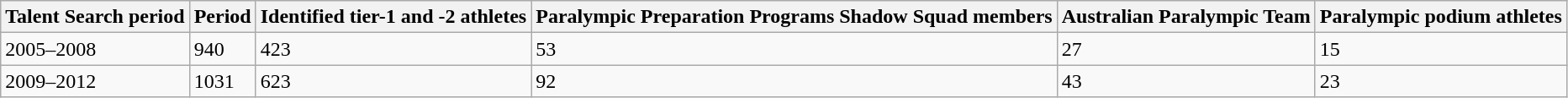<table class="wikitable">
<tr>
<th>Talent Search period</th>
<th>Period</th>
<th>Identified tier-1 and -2 athletes</th>
<th>Paralympic Preparation Programs Shadow Squad members</th>
<th>Australian Paralympic Team</th>
<th>Paralympic podium athletes</th>
</tr>
<tr>
<td>2005–2008</td>
<td>940</td>
<td>423</td>
<td>53</td>
<td>27</td>
<td>15</td>
</tr>
<tr>
<td>2009–2012</td>
<td>1031</td>
<td>623</td>
<td>92</td>
<td>43</td>
<td>23</td>
</tr>
</table>
